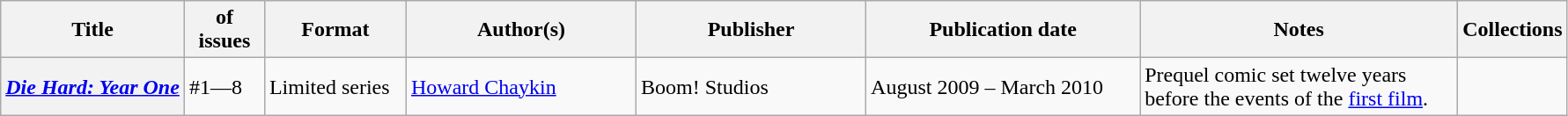<table class="wikitable">
<tr>
<th>Title</th>
<th style="width:40pt"> of issues</th>
<th style="width:75pt">Format</th>
<th style="width:125pt">Author(s)</th>
<th style="width:125pt">Publisher</th>
<th style="width:150pt">Publication date</th>
<th style="width:175pt">Notes</th>
<th>Collections</th>
</tr>
<tr>
<th><em><a href='#'>Die Hard: Year One</a></em></th>
<td>#1—8</td>
<td>Limited series</td>
<td><a href='#'>Howard Chaykin</a></td>
<td>Boom! Studios</td>
<td>August 2009 – March 2010</td>
<td>Prequel comic set twelve years before the events of the <a href='#'>first film</a>.</td>
<td rowspan="2"><br></td>
</tr>
</table>
